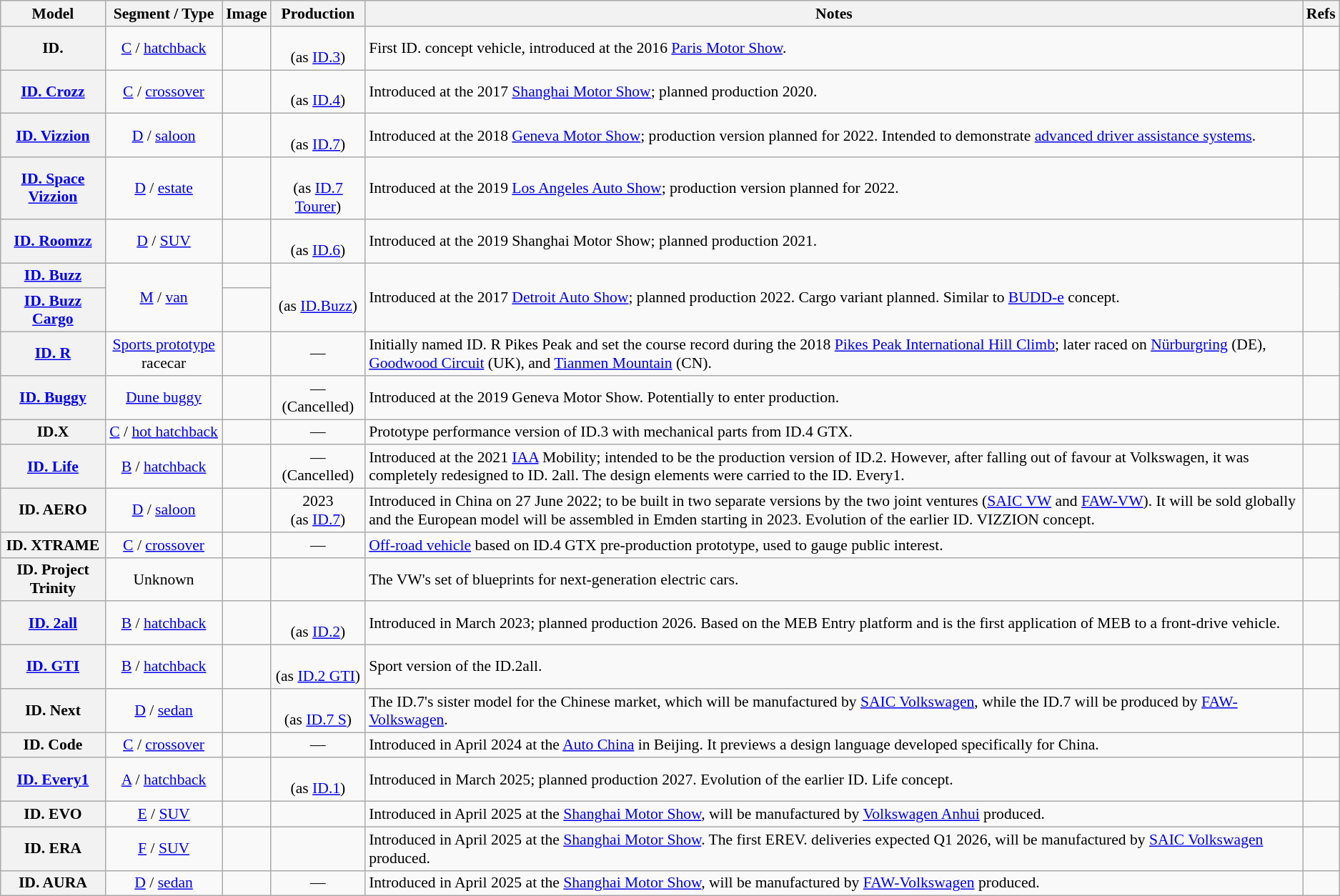<table class="wikitable sortable" style="text-align:center;font-size:90%;">
<tr>
<th>Model</th>
<th>Segment / Type</th>
<th class="unsortable">Image</th>
<th>Production</th>
<th class="unsortable">Notes</th>
<th class="unsortable">Refs</th>
</tr>
<tr>
<th>ID.</th>
<td><a href='#'>C</a> / <a href='#'>hatchback</a></td>
<td></td>
<td><br>(as <a href='#'>ID.3</a>)</td>
<td style="text-align:left;">First ID. concept vehicle, introduced at the 2016 <a href='#'>Paris Motor Show</a>.</td>
<td></td>
</tr>
<tr>
<th><a href='#'>ID. Crozz</a></th>
<td><a href='#'>C</a> / <a href='#'>crossover</a></td>
<td></td>
<td><br>(as <a href='#'>ID.4</a>)</td>
<td style="text-align:left;">Introduced at the 2017 <a href='#'>Shanghai Motor Show</a>; planned production 2020.</td>
<td></td>
</tr>
<tr>
<th><a href='#'>ID. Vizzion</a></th>
<td><a href='#'>D</a> / <a href='#'>saloon</a></td>
<td></td>
<td><br>(as <a href='#'>ID.7</a>)</td>
<td style="text-align:left;">Introduced at the 2018 <a href='#'>Geneva Motor Show</a>; production version planned for 2022. Intended to demonstrate <a href='#'>advanced driver assistance systems</a>.</td>
<td></td>
</tr>
<tr>
<th><a href='#'>ID. Space Vizzion</a></th>
<td><a href='#'>D</a> / <a href='#'>estate</a></td>
<td></td>
<td><br>(as <a href='#'>ID.7 Tourer</a>)</td>
<td style="text-align:left;">Introduced at the 2019 <a href='#'>Los Angeles Auto Show</a>; production version planned for 2022.</td>
<td></td>
</tr>
<tr>
<th><a href='#'>ID. Roomzz</a></th>
<td><a href='#'>D</a> / <a href='#'>SUV</a></td>
<td></td>
<td><br>(as <a href='#'>ID.6</a>)</td>
<td style="text-align:left;">Introduced at the 2019 Shanghai Motor Show; planned production 2021.</td>
<td></td>
</tr>
<tr>
<th><a href='#'>ID. Buzz</a></th>
<td rowspan="2"><a href='#'>M</a> / <a href='#'>van</a></td>
<td></td>
<td rowspan="2"><br>(as <a href='#'>ID.Buzz</a>)</td>
<td style="text-align:left;" rowspan=2>Introduced at the 2017 <a href='#'>Detroit Auto Show</a>; planned production 2022. Cargo variant planned. Similar to <a href='#'>BUDD-e</a> concept.</td>
<td rowspan="2"></td>
</tr>
<tr>
<th><a href='#'>ID. Buzz Cargo</a></th>
<td></td>
</tr>
<tr>
<th><a href='#'>ID. R</a></th>
<td><a href='#'>Sports prototype</a> racecar</td>
<td></td>
<td>—</td>
<td style="text-align:left;">Initially named ID. R Pikes Peak and set the course record during the 2018 <a href='#'>Pikes Peak International Hill Climb</a>; later raced on <a href='#'>Nürburgring</a> (DE), <a href='#'>Goodwood Circuit</a> (UK), and <a href='#'>Tianmen Mountain</a> (CN).</td>
<td></td>
</tr>
<tr>
<th><a href='#'>ID. Buggy</a></th>
<td><a href='#'>Dune buggy</a></td>
<td></td>
<td>— <br>(Cancelled)</td>
<td style="text-align:left;">Introduced at the 2019 Geneva Motor Show. Potentially to enter production.</td>
<td></td>
</tr>
<tr>
<th>ID.X</th>
<td><a href='#'>C</a> / <a href='#'>hot hatchback</a></td>
<td></td>
<td>—</td>
<td style="text-align:left;">Prototype performance version of ID.3 with mechanical parts from ID.4 GTX.</td>
<td></td>
</tr>
<tr>
<th><a href='#'>ID. Life</a></th>
<td><a href='#'>B</a> / <a href='#'>hatchback</a></td>
<td></td>
<td>— <br>(Cancelled)</td>
<td style="text-align:left;">Introduced at the 2021 <a href='#'>IAA</a> Mobility; intended to be the production version of ID.2. However, after falling out of favour at Volkswagen, it was completely redesigned to ID. 2all. The design elements were carried to the ID. Every1.</td>
<td></td>
</tr>
<tr>
<th>ID. AERO</th>
<td><a href='#'>D</a> / <a href='#'>saloon</a></td>
<td></td>
<td>2023<br>(as <a href='#'>ID.7</a>)</td>
<td style="text-align:left;">Introduced in China on 27 June 2022; to be built in two separate versions by the two joint ventures (<a href='#'>SAIC VW</a> and <a href='#'>FAW-VW</a>). It will be sold globally and the European model will be assembled in Emden starting in 2023. Evolution of the earlier ID. VIZZION concept.</td>
<td></td>
</tr>
<tr>
<th>ID. XTRAME</th>
<td><a href='#'>C</a> / <a href='#'>crossover</a></td>
<td></td>
<td>—</td>
<td style="text-align:left;"><a href='#'>Off-road vehicle</a> based on ID.4 GTX pre-production prototype, used to gauge public interest.</td>
<td></td>
</tr>
<tr>
<th>ID. Project Trinity</th>
<td>Unknown</td>
<td></td>
<td></td>
<td style="text-align:left;">The VW's set of blueprints for next-generation electric cars.</td>
<td></td>
</tr>
<tr>
<th><a href='#'>ID. 2all</a></th>
<td><a href='#'>B</a> / <a href='#'>hatchback</a></td>
<td></td>
<td><br>(as <a href='#'>ID.2</a>)</td>
<td style="text-align:left;">Introduced in March 2023; planned production 2026. Based on the MEB Entry platform and is the first application of MEB to a front-drive vehicle.</td>
<td></td>
</tr>
<tr>
<th><a href='#'>ID. GTI</a></th>
<td><a href='#'>B</a> / <a href='#'>hatchback</a></td>
<td></td>
<td><br>(as <a href='#'>ID.2 GTI</a>)</td>
<td style="text-align:left;">Sport version of the ID.2all.</td>
<td></td>
</tr>
<tr>
<th>ID. Next</th>
<td><a href='#'>D</a> / <a href='#'>sedan</a></td>
<td><br></td>
<td><br>(as <a href='#'>ID.7 S</a>)</td>
<td style="text-align:left;">The ID.7's sister model for the Chinese market, which will be manufactured by <a href='#'>SAIC Volkswagen</a>, while the ID.7 will be produced by <a href='#'>FAW-Volkswagen</a>.</td>
<td></td>
</tr>
<tr>
<th>ID. Code</th>
<td><a href='#'>C</a> / <a href='#'>crossover</a></td>
<td></td>
<td>—</td>
<td style="text-align:left;">Introduced in April 2024 at the <a href='#'>Auto China</a> in Beijing. It previews a design language developed specifically for China.</td>
<td></td>
</tr>
<tr>
<th><a href='#'>ID. Every1</a></th>
<td><a href='#'>A</a> / <a href='#'>hatchback</a></td>
<td></td>
<td><br>(as <a href='#'>ID.1</a>)</td>
<td style="text-align:left;">Introduced in March 2025; planned production 2027. Evolution of the earlier ID. Life concept.</td>
<td></td>
</tr>
<tr>
<th>ID. EVO</th>
<td><a href='#'>E</a> / <a href='#'>SUV</a></td>
<td></td>
<td></td>
<td style="text-align:left;">Introduced in April 2025 at the <a href='#'>Shanghai Motor Show</a>, will be manufactured by <a href='#'>Volkswagen Anhui</a> produced.</td>
<td></td>
</tr>
<tr>
<th>ID. ERA</th>
<td><a href='#'>F</a> / <a href='#'>SUV</a></td>
<td></td>
<td></td>
<td style="text-align:left;">Introduced in April 2025 at the <a href='#'>Shanghai Motor Show</a>. The first EREV. deliveries expected Q1 2026, will be manufactured by <a href='#'>SAIC Volkswagen</a> produced.</td>
<td></td>
</tr>
<tr>
<th>ID. AURA</th>
<td><a href='#'>D</a> / <a href='#'>sedan</a></td>
<td></td>
<td>—</td>
<td style="text-align:left;">Introduced in April 2025 at the <a href='#'>Shanghai Motor Show</a>, will be manufactured by <a href='#'>FAW-Volkswagen</a> produced.</td>
<td></td>
</tr>
</table>
